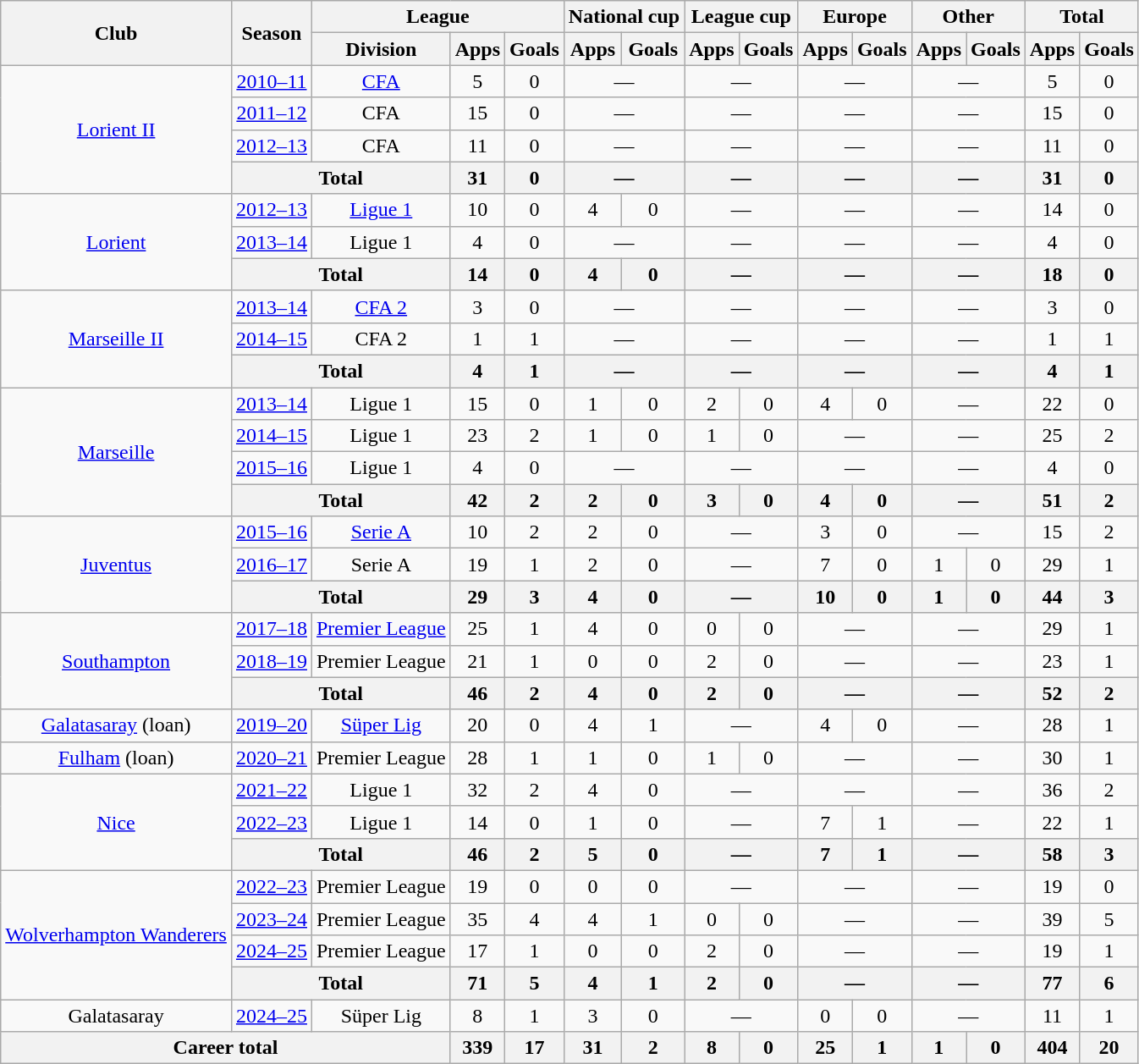<table class="wikitable" style="text-align:center">
<tr>
<th rowspan="2">Club</th>
<th rowspan="2">Season</th>
<th colspan="3">League</th>
<th colspan="2">National cup</th>
<th colspan="2">League cup</th>
<th colspan="2">Europe</th>
<th colspan="2">Other</th>
<th colspan="2">Total</th>
</tr>
<tr>
<th>Division</th>
<th>Apps</th>
<th>Goals</th>
<th>Apps</th>
<th>Goals</th>
<th>Apps</th>
<th>Goals</th>
<th>Apps</th>
<th>Goals</th>
<th>Apps</th>
<th>Goals</th>
<th>Apps</th>
<th>Goals</th>
</tr>
<tr>
<td rowspan="4"><a href='#'>Lorient II</a></td>
<td><a href='#'>2010–11</a></td>
<td><a href='#'>CFA</a></td>
<td>5</td>
<td>0</td>
<td colspan="2">—</td>
<td colspan="2">—</td>
<td colspan="2">—</td>
<td colspan="2">—</td>
<td>5</td>
<td>0</td>
</tr>
<tr>
<td><a href='#'>2011–12</a></td>
<td>CFA</td>
<td>15</td>
<td>0</td>
<td colspan="2">—</td>
<td colspan="2">—</td>
<td colspan="2">—</td>
<td colspan="2">—</td>
<td>15</td>
<td>0</td>
</tr>
<tr>
<td><a href='#'>2012–13</a></td>
<td>CFA</td>
<td>11</td>
<td>0</td>
<td colspan="2">—</td>
<td colspan="2">—</td>
<td colspan="2">—</td>
<td colspan="2">—</td>
<td>11</td>
<td>0</td>
</tr>
<tr>
<th colspan="2">Total</th>
<th>31</th>
<th>0</th>
<th colspan="2">—</th>
<th colspan="2">—</th>
<th colspan="2">—</th>
<th colspan="2">—</th>
<th>31</th>
<th>0</th>
</tr>
<tr>
<td rowspan="3"><a href='#'>Lorient</a></td>
<td><a href='#'>2012–13</a></td>
<td><a href='#'>Ligue 1</a></td>
<td>10</td>
<td>0</td>
<td>4</td>
<td>0</td>
<td colspan="2">—</td>
<td colspan="2">—</td>
<td colspan="2">—</td>
<td>14</td>
<td>0</td>
</tr>
<tr>
<td><a href='#'>2013–14</a></td>
<td>Ligue 1</td>
<td>4</td>
<td>0</td>
<td colspan="2">—</td>
<td colspan="2">—</td>
<td colspan="2">—</td>
<td colspan="2">—</td>
<td>4</td>
<td>0</td>
</tr>
<tr>
<th colspan="2">Total</th>
<th>14</th>
<th>0</th>
<th>4</th>
<th>0</th>
<th colspan="2">—</th>
<th colspan="2">—</th>
<th colspan="2">—</th>
<th>18</th>
<th>0</th>
</tr>
<tr>
<td rowspan="3"><a href='#'>Marseille II</a></td>
<td><a href='#'>2013–14</a></td>
<td><a href='#'>CFA 2</a></td>
<td>3</td>
<td>0</td>
<td colspan="2">—</td>
<td colspan="2">—</td>
<td colspan="2">—</td>
<td colspan="2">—</td>
<td>3</td>
<td>0</td>
</tr>
<tr>
<td><a href='#'>2014–15</a></td>
<td>CFA 2</td>
<td>1</td>
<td>1</td>
<td colspan="2">—</td>
<td colspan="2">—</td>
<td colspan="2">—</td>
<td colspan="2">—</td>
<td>1</td>
<td>1</td>
</tr>
<tr>
<th colspan="2">Total</th>
<th>4</th>
<th>1</th>
<th colspan="2">—</th>
<th colspan="2">—</th>
<th colspan="2">—</th>
<th colspan="2">—</th>
<th>4</th>
<th>1</th>
</tr>
<tr>
<td rowspan="4"><a href='#'>Marseille</a></td>
<td><a href='#'>2013–14</a></td>
<td>Ligue 1</td>
<td>15</td>
<td>0</td>
<td>1</td>
<td>0</td>
<td>2</td>
<td>0</td>
<td>4</td>
<td>0</td>
<td colspan="2">—</td>
<td>22</td>
<td>0</td>
</tr>
<tr>
<td><a href='#'>2014–15</a></td>
<td>Ligue 1</td>
<td>23</td>
<td>2</td>
<td>1</td>
<td>0</td>
<td>1</td>
<td>0</td>
<td colspan="2">—</td>
<td colspan="2">—</td>
<td>25</td>
<td>2</td>
</tr>
<tr>
<td><a href='#'>2015–16</a></td>
<td>Ligue 1</td>
<td>4</td>
<td>0</td>
<td colspan="2">—</td>
<td colspan="2">—</td>
<td colspan="2">—</td>
<td colspan="2">—</td>
<td>4</td>
<td>0</td>
</tr>
<tr>
<th colspan="2">Total</th>
<th>42</th>
<th>2</th>
<th>2</th>
<th>0</th>
<th>3</th>
<th>0</th>
<th>4</th>
<th>0</th>
<th colspan="2">—</th>
<th>51</th>
<th>2</th>
</tr>
<tr>
<td rowspan="3"><a href='#'>Juventus</a></td>
<td><a href='#'>2015–16</a></td>
<td><a href='#'>Serie A</a></td>
<td>10</td>
<td>2</td>
<td>2</td>
<td>0</td>
<td colspan="2">—</td>
<td>3</td>
<td>0</td>
<td colspan="2">—</td>
<td>15</td>
<td>2</td>
</tr>
<tr>
<td><a href='#'>2016–17</a></td>
<td>Serie A</td>
<td>19</td>
<td>1</td>
<td>2</td>
<td>0</td>
<td colspan="2">—</td>
<td>7</td>
<td>0</td>
<td>1</td>
<td>0</td>
<td>29</td>
<td>1</td>
</tr>
<tr>
<th colspan="2">Total</th>
<th>29</th>
<th>3</th>
<th>4</th>
<th>0</th>
<th colspan="2">—</th>
<th>10</th>
<th>0</th>
<th>1</th>
<th>0</th>
<th>44</th>
<th>3</th>
</tr>
<tr>
<td rowspan="3"><a href='#'>Southampton</a></td>
<td><a href='#'>2017–18</a></td>
<td><a href='#'>Premier League</a></td>
<td>25</td>
<td>1</td>
<td>4</td>
<td>0</td>
<td>0</td>
<td>0</td>
<td colspan="2">—</td>
<td colspan="2">—</td>
<td>29</td>
<td>1</td>
</tr>
<tr>
<td><a href='#'>2018–19</a></td>
<td>Premier League</td>
<td>21</td>
<td>1</td>
<td>0</td>
<td>0</td>
<td>2</td>
<td>0</td>
<td colspan="2">—</td>
<td colspan="2">—</td>
<td>23</td>
<td>1</td>
</tr>
<tr>
<th colspan="2">Total</th>
<th>46</th>
<th>2</th>
<th>4</th>
<th>0</th>
<th>2</th>
<th>0</th>
<th colspan="2">—</th>
<th colspan="2">—</th>
<th>52</th>
<th>2</th>
</tr>
<tr>
<td><a href='#'>Galatasaray</a> (loan)</td>
<td><a href='#'>2019–20</a></td>
<td><a href='#'>Süper Lig</a></td>
<td>20</td>
<td>0</td>
<td>4</td>
<td>1</td>
<td colspan="2">—</td>
<td>4</td>
<td>0</td>
<td colspan="2">—</td>
<td>28</td>
<td>1</td>
</tr>
<tr>
<td><a href='#'>Fulham</a> (loan)</td>
<td><a href='#'>2020–21</a></td>
<td>Premier League</td>
<td>28</td>
<td>1</td>
<td>1</td>
<td>0</td>
<td>1</td>
<td>0</td>
<td colspan="2">—</td>
<td colspan="2">—</td>
<td>30</td>
<td>1</td>
</tr>
<tr>
<td rowspan="3"><a href='#'>Nice</a></td>
<td><a href='#'>2021–22</a></td>
<td>Ligue 1</td>
<td>32</td>
<td>2</td>
<td>4</td>
<td>0</td>
<td colspan="2">—</td>
<td colspan="2">—</td>
<td colspan="2">—</td>
<td>36</td>
<td>2</td>
</tr>
<tr>
<td><a href='#'>2022–23</a></td>
<td>Ligue 1</td>
<td>14</td>
<td>0</td>
<td>1</td>
<td>0</td>
<td colspan="2">—</td>
<td>7</td>
<td>1</td>
<td colspan="2">—</td>
<td>22</td>
<td>1</td>
</tr>
<tr>
<th colspan="2">Total</th>
<th>46</th>
<th>2</th>
<th>5</th>
<th>0</th>
<th colspan="2">—</th>
<th>7</th>
<th>1</th>
<th colspan="2">—</th>
<th>58</th>
<th>3</th>
</tr>
<tr>
<td rowspan="4"><a href='#'>Wolverhampton Wanderers</a></td>
<td><a href='#'>2022–23</a></td>
<td>Premier League</td>
<td>19</td>
<td>0</td>
<td>0</td>
<td>0</td>
<td colspan="2">—</td>
<td colspan="2">—</td>
<td colspan="2">—</td>
<td>19</td>
<td>0</td>
</tr>
<tr>
<td><a href='#'>2023–24</a></td>
<td>Premier League</td>
<td>35</td>
<td>4</td>
<td>4</td>
<td>1</td>
<td>0</td>
<td>0</td>
<td colspan="2">—</td>
<td colspan="2">—</td>
<td>39</td>
<td>5</td>
</tr>
<tr>
<td><a href='#'>2024–25</a></td>
<td>Premier League</td>
<td>17</td>
<td>1</td>
<td>0</td>
<td>0</td>
<td>2</td>
<td>0</td>
<td colspan="2">—</td>
<td colspan="2">—</td>
<td>19</td>
<td>1</td>
</tr>
<tr>
<th colspan="2">Total</th>
<th>71</th>
<th>5</th>
<th>4</th>
<th>1</th>
<th>2</th>
<th>0</th>
<th colspan="2">—</th>
<th colspan="2">—</th>
<th>77</th>
<th>6</th>
</tr>
<tr>
<td>Galatasaray</td>
<td><a href='#'>2024–25</a></td>
<td>Süper Lig</td>
<td>8</td>
<td>1</td>
<td>3</td>
<td>0</td>
<td colspan="2">—</td>
<td>0</td>
<td>0</td>
<td colspan="2">—</td>
<td>11</td>
<td>1</td>
</tr>
<tr>
<th colspan="3">Career total</th>
<th>339</th>
<th>17</th>
<th>31</th>
<th>2</th>
<th>8</th>
<th>0</th>
<th>25</th>
<th>1</th>
<th>1</th>
<th>0</th>
<th>404</th>
<th>20</th>
</tr>
</table>
